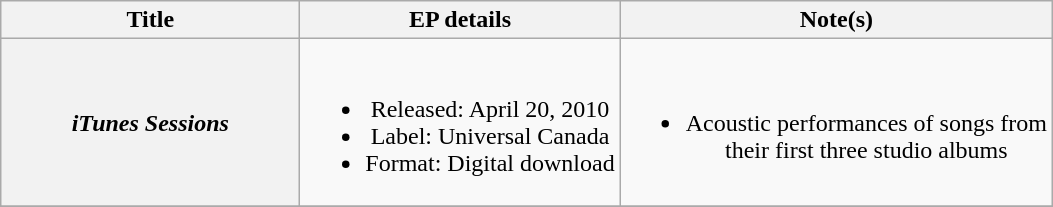<table class="wikitable plainrowheaders" style="text-align:center;">
<tr>
<th style="width:12em;">Title</th>
<th>EP details</th>
<th>Note(s)</th>
</tr>
<tr>
<th scope="row"><em>iTunes Sessions</em></th>
<td><br><ul><li>Released: April 20, 2010</li><li>Label: Universal Canada</li><li>Format: Digital download</li></ul></td>
<td><br><ul><li>Acoustic performances of songs from <br> their first three studio albums</li></ul></td>
</tr>
<tr>
</tr>
</table>
